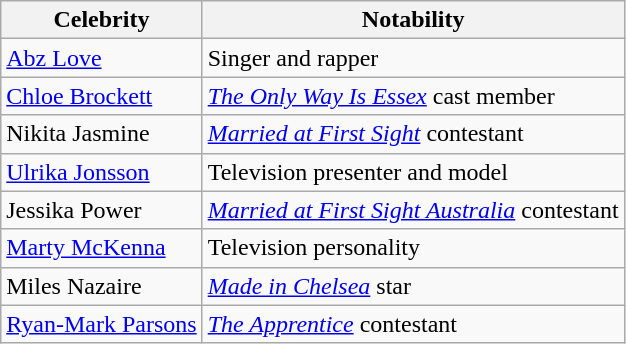<table class="wikitable sortable">
<tr>
<th>Celebrity</th>
<th>Notability</th>
</tr>
<tr>
<td><a href='#'>Abz Love</a></td>
<td>Singer and rapper</td>
</tr>
<tr>
<td><a href='#'>Chloe Brockett</a></td>
<td><em><a href='#'>The Only Way Is Essex</a></em> cast member</td>
</tr>
<tr>
<td>Nikita Jasmine</td>
<td><em><a href='#'>Married at First Sight</a></em> contestant</td>
</tr>
<tr>
<td><a href='#'>Ulrika Jonsson</a></td>
<td>Television presenter and model</td>
</tr>
<tr>
<td>Jessika Power</td>
<td><em><a href='#'>Married at First Sight Australia</a></em> contestant</td>
</tr>
<tr>
<td><a href='#'>Marty McKenna</a></td>
<td>Television personality</td>
</tr>
<tr>
<td>Miles Nazaire</td>
<td><em><a href='#'>Made in Chelsea</a></em> star</td>
</tr>
<tr>
<td><a href='#'>Ryan-Mark Parsons</a></td>
<td><em><a href='#'>The Apprentice</a></em> contestant</td>
</tr>
</table>
